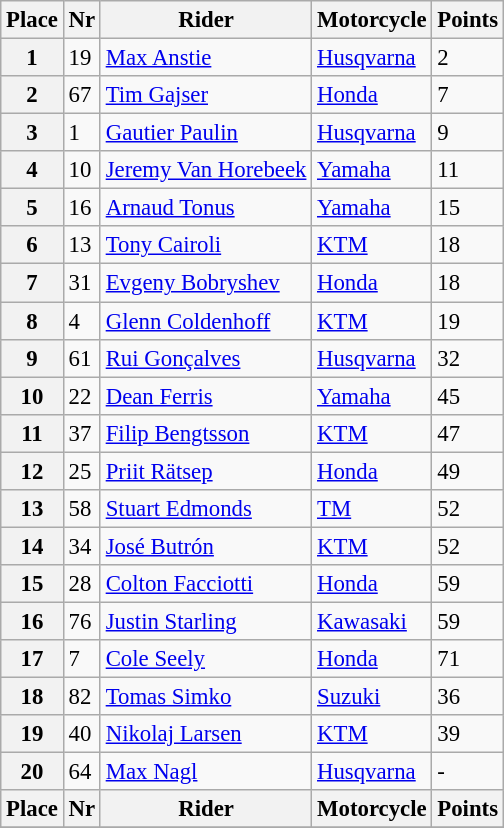<table class="wikitable" style="font-size: 95%">
<tr>
<th>Place</th>
<th>Nr</th>
<th>Rider</th>
<th>Motorcycle</th>
<th>Points</th>
</tr>
<tr>
<th>1</th>
<td>19</td>
<td> <a href='#'>Max Anstie</a></td>
<td><a href='#'>Husqvarna</a></td>
<td>2</td>
</tr>
<tr>
<th>2</th>
<td>67</td>
<td> <a href='#'>Tim Gajser</a></td>
<td><a href='#'>Honda</a></td>
<td>7</td>
</tr>
<tr>
<th>3</th>
<td>1</td>
<td> <a href='#'>Gautier Paulin</a></td>
<td><a href='#'>Husqvarna</a></td>
<td>9</td>
</tr>
<tr>
<th>4</th>
<td>10</td>
<td> <a href='#'>Jeremy Van Horebeek</a></td>
<td><a href='#'>Yamaha</a></td>
<td>11</td>
</tr>
<tr>
<th>5</th>
<td>16</td>
<td> <a href='#'>Arnaud Tonus</a></td>
<td><a href='#'>Yamaha</a></td>
<td>15</td>
</tr>
<tr>
<th>6</th>
<td>13</td>
<td> <a href='#'>Tony Cairoli</a></td>
<td><a href='#'>KTM</a></td>
<td>18</td>
</tr>
<tr>
<th>7</th>
<td>31</td>
<td> <a href='#'>Evgeny Bobryshev</a></td>
<td><a href='#'>Honda</a></td>
<td>18</td>
</tr>
<tr>
<th>8</th>
<td>4</td>
<td> <a href='#'>Glenn Coldenhoff</a></td>
<td><a href='#'>KTM</a></td>
<td>19</td>
</tr>
<tr>
<th>9</th>
<td>61</td>
<td> <a href='#'>Rui Gonçalves</a></td>
<td><a href='#'>Husqvarna</a></td>
<td>32</td>
</tr>
<tr>
<th>10</th>
<td>22</td>
<td> <a href='#'>Dean Ferris</a></td>
<td><a href='#'>Yamaha</a></td>
<td>45</td>
</tr>
<tr>
<th>11</th>
<td>37</td>
<td> <a href='#'>Filip Bengtsson</a></td>
<td><a href='#'>KTM</a></td>
<td>47</td>
</tr>
<tr>
<th>12</th>
<td>25</td>
<td> <a href='#'>Priit Rätsep</a></td>
<td><a href='#'>Honda</a></td>
<td>49</td>
</tr>
<tr>
<th>13</th>
<td>58</td>
<td> <a href='#'>Stuart Edmonds</a></td>
<td><a href='#'>TM</a></td>
<td>52</td>
</tr>
<tr>
<th>14</th>
<td>34</td>
<td> <a href='#'>José Butrón</a></td>
<td><a href='#'>KTM</a></td>
<td>52</td>
</tr>
<tr>
<th>15</th>
<td>28</td>
<td> <a href='#'>Colton Facciotti</a></td>
<td><a href='#'>Honda</a></td>
<td>59</td>
</tr>
<tr>
<th>16</th>
<td>76</td>
<td> <a href='#'>Justin Starling</a></td>
<td><a href='#'>Kawasaki</a></td>
<td>59</td>
</tr>
<tr>
<th>17</th>
<td>7</td>
<td> <a href='#'>Cole Seely</a></td>
<td><a href='#'>Honda</a></td>
<td>71</td>
</tr>
<tr>
<th>18</th>
<td>82</td>
<td> <a href='#'>Tomas Simko</a></td>
<td><a href='#'>Suzuki</a></td>
<td>36</td>
</tr>
<tr>
<th>19</th>
<td>40</td>
<td> <a href='#'>Nikolaj Larsen</a></td>
<td><a href='#'>KTM</a></td>
<td>39</td>
</tr>
<tr>
<th>20</th>
<td>64</td>
<td> <a href='#'>Max Nagl</a></td>
<td><a href='#'>Husqvarna</a></td>
<td>-</td>
</tr>
<tr>
<th>Place</th>
<th>Nr</th>
<th>Rider</th>
<th>Motorcycle</th>
<th>Points</th>
</tr>
<tr>
</tr>
</table>
